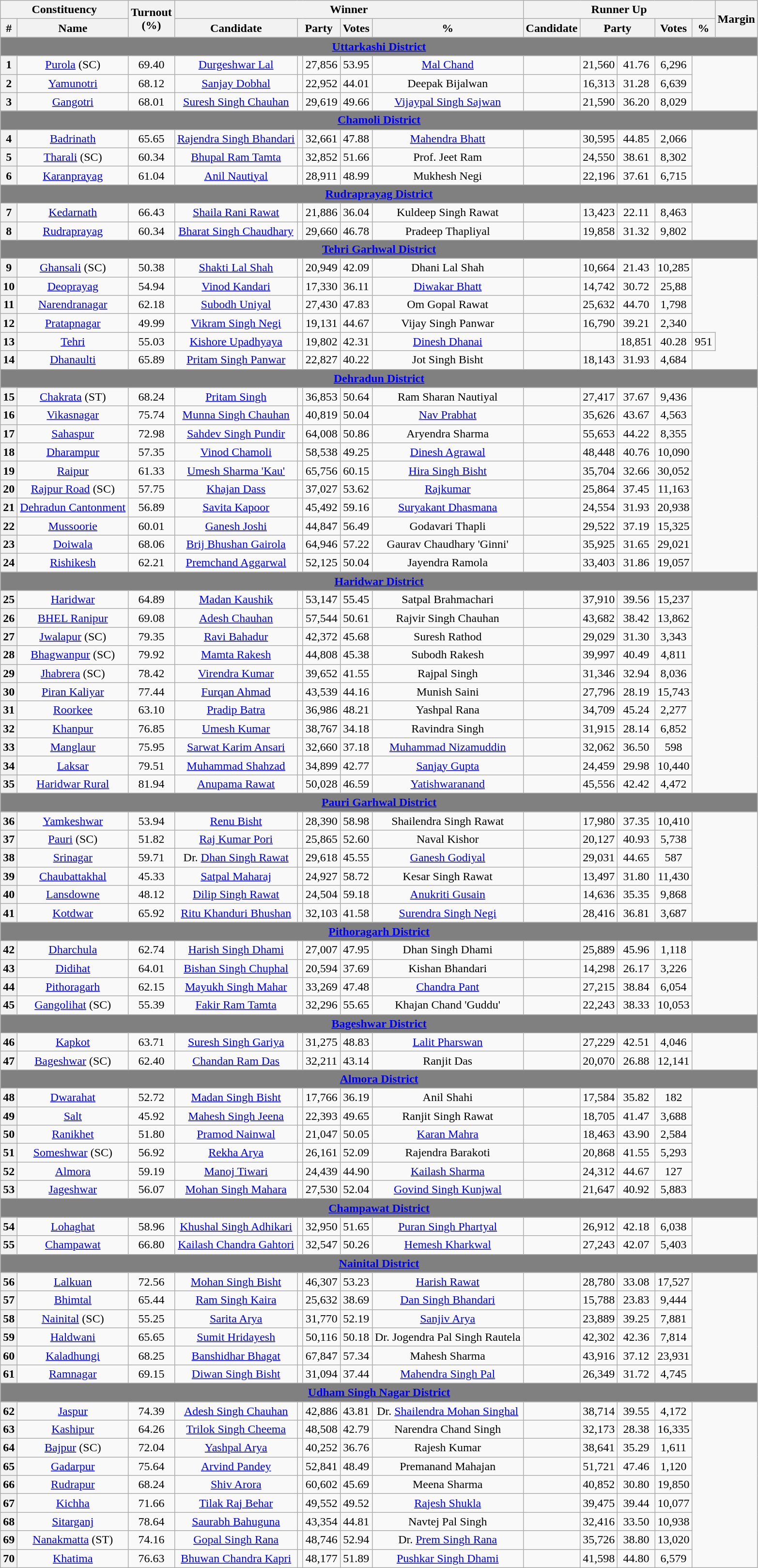<table class="wikitable sortable" style="text-align:center;">
<tr>
<th colspan="2">Constituency</th>
<th rowspan="2">Turnout<br>(%)</th>
<th colspan="5">Winner</th>
<th colspan="5">Runner Up</th>
<th rowspan="2">Margin</th>
</tr>
<tr>
<th>#</th>
<th>Name</th>
<th>Candidate</th>
<th colspan="2">Party</th>
<th>Votes</th>
<th><strong>%</strong></th>
<th>Candidate</th>
<th colspan="2">Party</th>
<th>Votes</th>
<th><strong>%</strong></th>
</tr>
<tr>
<td colspan="14" align="center" bgcolor="grey"><a href='#'><span><strong>Uttarkashi District</strong></span></a></td>
</tr>
<tr>
<th>1</th>
<td><a href='#'>Purola</a> (SC)</td>
<td>69.40</td>
<td><a href='#'>Durgeshwar Lal</a></td>
<td></td>
<td>27,856</td>
<td>53.95</td>
<td><a href='#'>Mal Chand</a></td>
<td></td>
<td>21,560</td>
<td>41.76</td>
<td>6,296</td>
</tr>
<tr>
<th>2</th>
<td><a href='#'>Yamunotri</a></td>
<td>68.12</td>
<td><a href='#'>Sanjay Dobhal</a></td>
<td></td>
<td>22,952</td>
<td>44.01</td>
<td>Deepak Bijalwan</td>
<td></td>
<td>16,313</td>
<td>31.28</td>
<td>6,639</td>
</tr>
<tr>
<th>3</th>
<td><a href='#'>Gangotri</a></td>
<td>68.01</td>
<td><a href='#'>Suresh Singh Chauhan</a></td>
<td></td>
<td>29,619</td>
<td>49.66</td>
<td><a href='#'>Vijaypal Singh Sajwan</a></td>
<td></td>
<td>21,590</td>
<td>36.20</td>
<td>8,029</td>
</tr>
<tr>
<td colspan="14" align="center" bgcolor="grey"><a href='#'><span><strong>Chamoli District</strong></span></a></td>
</tr>
<tr>
<th>4</th>
<td><a href='#'>Badrinath</a></td>
<td>65.65</td>
<td><a href='#'>Rajendra Singh Bhandari</a></td>
<td></td>
<td>32,661</td>
<td>47.88</td>
<td><a href='#'>Mahendra Bhatt</a></td>
<td></td>
<td>30,595</td>
<td>44.85</td>
<td>2,066</td>
</tr>
<tr>
<th>5</th>
<td><a href='#'>Tharali</a> (SC)</td>
<td>60.34</td>
<td><a href='#'>Bhupal Ram Tamta</a></td>
<td></td>
<td>32,852</td>
<td>51.66</td>
<td>Prof. Jeet Ram</td>
<td></td>
<td>24,550</td>
<td>38.61</td>
<td>8,302</td>
</tr>
<tr>
<th>6</th>
<td><a href='#'>Karanprayag</a></td>
<td>61.04</td>
<td><a href='#'>Anil Nautiyal</a></td>
<td></td>
<td>28,911</td>
<td>48.99</td>
<td>Mukhesh Negi</td>
<td></td>
<td>22,196</td>
<td>37.61</td>
<td>6,715</td>
</tr>
<tr>
<td colspan="14" align="center" bgcolor="grey"><a href='#'><span><strong>Rudraprayag District</strong></span></a></td>
</tr>
<tr>
<th>7</th>
<td><a href='#'>Kedarnath</a></td>
<td>66.43</td>
<td><a href='#'>Shaila Rani Rawat</a></td>
<td></td>
<td>21,886</td>
<td>36.04</td>
<td>Kuldeep Singh Rawat</td>
<td></td>
<td>13,423</td>
<td>22.11</td>
<td>8,463</td>
</tr>
<tr>
<th>8</th>
<td><a href='#'>Rudraprayag</a></td>
<td>60.34</td>
<td><a href='#'>Bharat Singh Chaudhary</a></td>
<td></td>
<td>29,660</td>
<td>46.78</td>
<td>Pradeep Thapliyal</td>
<td></td>
<td>19,858</td>
<td>31.32</td>
<td>9,802</td>
</tr>
<tr>
<td colspan="14" align="center" bgcolor="grey"><a href='#'><span><strong>Tehri Garhwal District</strong></span></a></td>
</tr>
<tr>
<th>9</th>
<td><a href='#'>Ghansali</a> (SC)</td>
<td>50.38</td>
<td><a href='#'>Shakti Lal Shah</a></td>
<td></td>
<td>20,949</td>
<td>42.09</td>
<td>Dhani Lal Shah</td>
<td></td>
<td>10,664</td>
<td>21.43</td>
<td>10,285</td>
</tr>
<tr>
<th>10</th>
<td><a href='#'>Deoprayag</a></td>
<td>54.94</td>
<td><a href='#'>Vinod Kandari</a></td>
<td></td>
<td>17,330</td>
<td>36.11</td>
<td><a href='#'>Diwakar Bhatt</a></td>
<td></td>
<td>14,742</td>
<td>30.72</td>
<td>25,88</td>
</tr>
<tr>
<th>11</th>
<td><a href='#'>Narendranagar</a></td>
<td>62.18</td>
<td><a href='#'>Subodh Uniyal</a></td>
<td></td>
<td>27,430</td>
<td>47.83</td>
<td>Om Gopal Rawat</td>
<td></td>
<td>25,632</td>
<td>44.70</td>
<td>1,798</td>
</tr>
<tr>
<th>12</th>
<td><a href='#'>Pratapnagar</a></td>
<td>49.99</td>
<td><a href='#'>Vikram Singh Negi</a></td>
<td></td>
<td>19,131</td>
<td>44.67</td>
<td>Vijay Singh Panwar</td>
<td></td>
<td>16,790</td>
<td>39.21</td>
<td>2,340</td>
</tr>
<tr>
<th>13</th>
<td><a href='#'>Tehri</a></td>
<td>55.03</td>
<td><a href='#'>Kishore Upadhyaya</a></td>
<td></td>
<td>19,802</td>
<td>42.31</td>
<td><a href='#'>Dinesh Dhanai</a></td>
<td></td>
<td></td>
<td>18,851</td>
<td>40.28</td>
<td>951</td>
</tr>
<tr>
<th>14</th>
<td><a href='#'>Dhanaulti</a></td>
<td>65.89</td>
<td><a href='#'>Pritam Singh Panwar</a></td>
<td></td>
<td>22,827</td>
<td>40.22</td>
<td>Jot Singh Bisht</td>
<td></td>
<td>18,143</td>
<td>31.93</td>
<td>4,684</td>
</tr>
<tr>
<td colspan="14" align="center" bgcolor="grey"><a href='#'><span><strong>Dehradun District</strong></span></a></td>
</tr>
<tr>
<th>15</th>
<td><a href='#'>Chakrata</a> (ST)</td>
<td>68.24</td>
<td><a href='#'>Pritam Singh</a></td>
<td></td>
<td>36,853</td>
<td>50.64</td>
<td>Ram Sharan Nautiyal</td>
<td></td>
<td>27,417</td>
<td>37.67</td>
<td>9,436</td>
</tr>
<tr>
<th>16</th>
<td><a href='#'>Vikasnagar</a></td>
<td>75.74</td>
<td><a href='#'>Munna Singh Chauhan</a></td>
<td></td>
<td>40,819</td>
<td>50.04</td>
<td><a href='#'>Nav Prabhat</a></td>
<td></td>
<td>35,626</td>
<td>43.67</td>
<td>4,563</td>
</tr>
<tr>
<th>17</th>
<td><a href='#'>Sahaspur</a></td>
<td>72.98</td>
<td><a href='#'>Sahdev Singh Pundir</a></td>
<td></td>
<td>64,008</td>
<td>50.86</td>
<td>Aryendra Sharma</td>
<td></td>
<td>55,653</td>
<td>44.22</td>
<td>8,355</td>
</tr>
<tr>
<th>18</th>
<td><a href='#'>Dharampur</a></td>
<td>57.35</td>
<td><a href='#'>Vinod Chamoli</a></td>
<td></td>
<td>58,538</td>
<td>49.25</td>
<td><a href='#'>Dinesh Agrawal</a></td>
<td></td>
<td>48,448</td>
<td>40.76</td>
<td>10,090</td>
</tr>
<tr>
<th>19</th>
<td><a href='#'>Raipur</a></td>
<td>61.33</td>
<td><a href='#'>Umesh Sharma 'Kau'</a></td>
<td></td>
<td>65,756</td>
<td>60.15</td>
<td><a href='#'>Hira Singh Bisht</a></td>
<td></td>
<td>35,704</td>
<td>32.66</td>
<td>30,052</td>
</tr>
<tr>
<th>20</th>
<td><a href='#'>Rajpur Road</a> (SC)</td>
<td>57.75</td>
<td><a href='#'>Khajan Dass</a></td>
<td></td>
<td>37,027</td>
<td>53.62</td>
<td><a href='#'>Rajkumar</a></td>
<td></td>
<td>25,864</td>
<td>37.45</td>
<td>11,163</td>
</tr>
<tr>
<th>21</th>
<td><a href='#'>Dehradun Cantonment</a></td>
<td>56.89</td>
<td><a href='#'>Savita Kapoor</a></td>
<td></td>
<td>45,492</td>
<td>59.16</td>
<td><a href='#'>Suryakant Dhasmana</a></td>
<td></td>
<td>24,554</td>
<td>31.93</td>
<td>20,938</td>
</tr>
<tr>
<th>22</th>
<td><a href='#'>Mussoorie</a></td>
<td>60.01</td>
<td><a href='#'>Ganesh Joshi</a></td>
<td></td>
<td>44,847</td>
<td>56.49</td>
<td>Godavari Thapli</td>
<td></td>
<td>29,522</td>
<td>37.19</td>
<td>15,325</td>
</tr>
<tr>
<th>23</th>
<td><a href='#'>Doiwala</a></td>
<td>68.06</td>
<td><a href='#'>Brij Bhushan Gairola</a></td>
<td></td>
<td>64,946</td>
<td>57.22</td>
<td>Gaurav Chaudhary 'Ginni'</td>
<td></td>
<td>35,925</td>
<td>31.65</td>
<td>29,021</td>
</tr>
<tr>
<th>24</th>
<td><a href='#'>Rishikesh</a></td>
<td>62.21</td>
<td><a href='#'>Premchand Aggarwal</a></td>
<td></td>
<td>52,125</td>
<td>50.04</td>
<td>Jayendra Ramola</td>
<td></td>
<td>33,403</td>
<td>31.86</td>
<td>19,057</td>
</tr>
<tr>
<td colspan="14" align="center" bgcolor="grey"><a href='#'><span><strong>Haridwar District</strong></span></a></td>
</tr>
<tr>
<th>25</th>
<td><a href='#'>Haridwar</a></td>
<td>64.89</td>
<td><a href='#'>Madan Kaushik</a></td>
<td></td>
<td>53,147</td>
<td>55.45</td>
<td>Satpal Brahmachari</td>
<td></td>
<td>37,910</td>
<td>39.56</td>
<td>15,237</td>
</tr>
<tr>
<th>26</th>
<td><a href='#'>BHEL Ranipur</a></td>
<td>69.08</td>
<td><a href='#'>Adesh Chauhan</a></td>
<td></td>
<td>57,544</td>
<td>50.61</td>
<td>Rajvir Singh Chauhan</td>
<td></td>
<td>43,682</td>
<td>38.42</td>
<td>13,862</td>
</tr>
<tr>
<th>27</th>
<td><a href='#'>Jwalapur</a> (SC)</td>
<td>79.35</td>
<td><a href='#'>Ravi Bahadur</a></td>
<td></td>
<td>42,372</td>
<td>45.68</td>
<td>Suresh Rathod</td>
<td></td>
<td>29,029</td>
<td>31.30</td>
<td>3,343</td>
</tr>
<tr>
<th>28</th>
<td><a href='#'>Bhagwanpur</a> (SC)</td>
<td>79.92</td>
<td><a href='#'>Mamta Rakesh</a></td>
<td></td>
<td>44,808</td>
<td>45.38</td>
<td>Subodh Rakesh</td>
<td></td>
<td>39,997</td>
<td>40.49</td>
<td>4,811</td>
</tr>
<tr>
<th>29</th>
<td><a href='#'>Jhabrera</a> (SC)</td>
<td>78.42</td>
<td><a href='#'>Virendra Kumar</a></td>
<td></td>
<td>39,652</td>
<td>41.55</td>
<td>Rajpal Singh</td>
<td></td>
<td>31,346</td>
<td>32.94</td>
<td>8,036</td>
</tr>
<tr>
<th>30</th>
<td><a href='#'>Piran Kaliyar</a></td>
<td>77.44</td>
<td><a href='#'>Furqan Ahmad</a></td>
<td></td>
<td>43,539</td>
<td>44.16</td>
<td>Munish Saini</td>
<td></td>
<td>27,796</td>
<td>28.19</td>
<td>15,743</td>
</tr>
<tr>
<th>31</th>
<td><a href='#'>Roorkee</a></td>
<td>63.10</td>
<td><a href='#'>Pradip Batra</a></td>
<td></td>
<td>36,986</td>
<td>48.21</td>
<td>Yashpal Rana</td>
<td></td>
<td>34,709</td>
<td>45.24</td>
<td>2,277</td>
</tr>
<tr>
<th>32</th>
<td><a href='#'>Khanpur</a></td>
<td>76.85</td>
<td><a href='#'>Umesh Kumar</a></td>
<td></td>
<td>38,767</td>
<td>34.18</td>
<td>Ravindra Singh</td>
<td></td>
<td>31,915</td>
<td>28.14</td>
<td>6,852</td>
</tr>
<tr>
<th>33</th>
<td><a href='#'>Manglaur</a></td>
<td>75.95</td>
<td><a href='#'>Sarwat Karim Ansari</a></td>
<td></td>
<td>32,660</td>
<td>37.18</td>
<td><a href='#'>Muhammad Nizamuddin</a></td>
<td></td>
<td>32,062</td>
<td>36.50</td>
<td>598</td>
</tr>
<tr>
<th>34</th>
<td><a href='#'>Laksar</a></td>
<td>79.51</td>
<td><a href='#'>Muhammad Shahzad</a></td>
<td></td>
<td>34,899</td>
<td>42.77</td>
<td><a href='#'>Sanjay Gupta</a></td>
<td></td>
<td>24,459</td>
<td>29.98</td>
<td>10,440</td>
</tr>
<tr>
<th>35</th>
<td><a href='#'>Haridwar Rural</a></td>
<td>81.94</td>
<td><a href='#'>Anupama Rawat</a></td>
<td></td>
<td>50,028</td>
<td>46.59</td>
<td><a href='#'>Yatishwaranand</a></td>
<td></td>
<td>45,556</td>
<td>42.42</td>
<td>4,472</td>
</tr>
<tr>
<td colspan="14" align="center" bgcolor="grey"><a href='#'><span><strong>Pauri Garhwal District</strong></span></a></td>
</tr>
<tr>
<th>36</th>
<td><a href='#'>Yamkeshwar</a></td>
<td>53.94</td>
<td><a href='#'>Renu Bisht</a></td>
<td></td>
<td>28,390</td>
<td>58.98</td>
<td>Shailendra Singh Rawat</td>
<td></td>
<td>17,980</td>
<td>37.35</td>
<td>10,410</td>
</tr>
<tr>
<th>37</th>
<td><a href='#'>Pauri</a> (SC)</td>
<td>51.82</td>
<td><a href='#'>Raj Kumar Pori</a></td>
<td></td>
<td>25,865</td>
<td>52.60</td>
<td>Naval Kishor</td>
<td></td>
<td>20,127</td>
<td>40.93</td>
<td>5,738</td>
</tr>
<tr>
<th>38</th>
<td><a href='#'>Srinagar</a></td>
<td>59.71</td>
<td>Dr. <a href='#'>Dhan Singh Rawat</a></td>
<td></td>
<td>29,618</td>
<td>45.55</td>
<td><a href='#'>Ganesh Godiyal</a></td>
<td></td>
<td>29,031</td>
<td>44.65</td>
<td>587</td>
</tr>
<tr>
<th>39</th>
<td><a href='#'>Chaubattakhal</a></td>
<td>45.33</td>
<td><a href='#'>Satpal Maharaj</a></td>
<td></td>
<td>24,927</td>
<td>58.72</td>
<td>Kesar Singh Rawat</td>
<td></td>
<td>13,497</td>
<td>31.80</td>
<td>11,430</td>
</tr>
<tr>
<th>40</th>
<td><a href='#'>Lansdowne</a></td>
<td>48.12</td>
<td><a href='#'>Dilip Singh Rawat</a></td>
<td></td>
<td>24,504</td>
<td>59.18</td>
<td><a href='#'>Anukriti Gusain</a></td>
<td></td>
<td>14,636</td>
<td>35.35</td>
<td>9,868</td>
</tr>
<tr>
<th>41</th>
<td><a href='#'>Kotdwar</a></td>
<td>65.92</td>
<td><a href='#'>Ritu Khanduri Bhushan</a></td>
<td></td>
<td>32,103</td>
<td>41.58</td>
<td><a href='#'>Surendra Singh Negi</a></td>
<td></td>
<td>28,416</td>
<td>36.81</td>
<td>3,687</td>
</tr>
<tr>
<td colspan="14" align="center" bgcolor="grey"><a href='#'><span><strong>Pithoragarh District</strong></span></a></td>
</tr>
<tr>
<th>42</th>
<td><a href='#'>Dharchula</a></td>
<td>62.74</td>
<td><a href='#'>Harish Singh Dhami</a></td>
<td></td>
<td>27,007</td>
<td>47.95</td>
<td>Dhan Singh Dhami</td>
<td></td>
<td>25,889</td>
<td>45.96</td>
<td>1,118</td>
</tr>
<tr>
<th>43</th>
<td><a href='#'>Didihat</a></td>
<td>64.01</td>
<td><a href='#'>Bishan Singh Chuphal</a></td>
<td></td>
<td>20,594</td>
<td>37.69</td>
<td>Kishan Bhandari</td>
<td></td>
<td>14,298</td>
<td>26.17</td>
<td>3,226</td>
</tr>
<tr>
<th>44</th>
<td><a href='#'>Pithoragarh</a></td>
<td>62.15</td>
<td><a href='#'>Mayukh Singh Mahar</a></td>
<td></td>
<td>33,269</td>
<td>47.48</td>
<td><a href='#'>Chandra Pant</a></td>
<td></td>
<td>27,215</td>
<td>38.84</td>
<td>6,054</td>
</tr>
<tr>
<th>45</th>
<td><a href='#'>Gangolihat</a> (SC)</td>
<td>55.39</td>
<td><a href='#'>Fakir Ram Tamta</a></td>
<td></td>
<td>32,296</td>
<td>55.65</td>
<td>Khajan Chand 'Guddu'</td>
<td></td>
<td>22,243</td>
<td>38.33</td>
<td>10,053</td>
</tr>
<tr>
<td colspan="14" align="center" bgcolor="grey"><a href='#'><span><strong>Bageshwar District</strong></span></a></td>
</tr>
<tr>
<th>46</th>
<td><a href='#'>Kapkot</a></td>
<td>63.71</td>
<td><a href='#'>Suresh Singh Gariya</a></td>
<td></td>
<td>31,275</td>
<td>48.83</td>
<td><a href='#'>Lalit Pharswan</a></td>
<td></td>
<td>27,229</td>
<td>42.51</td>
<td>4,046</td>
</tr>
<tr>
<th>47</th>
<td><a href='#'>Bageshwar</a> (SC)</td>
<td>62.40</td>
<td><a href='#'>Chandan Ram Das</a></td>
<td></td>
<td>32,211</td>
<td>43.14</td>
<td>Ranjit Das</td>
<td></td>
<td>20,070</td>
<td>26.88</td>
<td>12,141</td>
</tr>
<tr>
<td colspan="14" align="center" bgcolor="grey"><a href='#'><span><strong>Almora District</strong></span></a></td>
</tr>
<tr>
<th>48</th>
<td><a href='#'>Dwarahat</a></td>
<td>52.72</td>
<td><a href='#'>Madan Singh Bisht</a></td>
<td></td>
<td>17,766</td>
<td>36.19</td>
<td>Anil Shahi</td>
<td></td>
<td>17,584</td>
<td>35.82</td>
<td>182</td>
</tr>
<tr>
<th>49</th>
<td><a href='#'>Salt</a></td>
<td>45.92</td>
<td><a href='#'>Mahesh Singh Jeena</a></td>
<td></td>
<td>22,393</td>
<td>49.65</td>
<td>Ranjit Singh Rawat</td>
<td></td>
<td>18,705</td>
<td>41.47</td>
<td>3,688</td>
</tr>
<tr>
<th>50</th>
<td><a href='#'>Ranikhet</a></td>
<td>51.80</td>
<td><a href='#'>Pramod Nainwal</a></td>
<td></td>
<td>21,047</td>
<td>50.05</td>
<td><a href='#'>Karan Mahra</a></td>
<td></td>
<td>18,463</td>
<td>43.90</td>
<td>2,584</td>
</tr>
<tr>
<th>51</th>
<td><a href='#'>Someshwar</a> (SC)</td>
<td>56.92</td>
<td><a href='#'>Rekha Arya</a></td>
<td></td>
<td>26,161</td>
<td>52.09</td>
<td>Rajendra Barakoti</td>
<td></td>
<td>20,868</td>
<td>41.55</td>
<td>5,293</td>
</tr>
<tr>
<th>52</th>
<td><a href='#'>Almora</a></td>
<td>59.19</td>
<td><a href='#'>Manoj Tiwari</a></td>
<td></td>
<td>24,439</td>
<td>44.90</td>
<td><a href='#'>Kailash Sharma</a></td>
<td></td>
<td>24,312</td>
<td>44.67</td>
<td>127</td>
</tr>
<tr>
<th>53</th>
<td><a href='#'>Jageshwar</a></td>
<td>56.07</td>
<td><a href='#'>Mohan Singh Mahara</a></td>
<td></td>
<td>27,530</td>
<td>52.04</td>
<td><a href='#'>Govind Singh Kunjwal</a></td>
<td></td>
<td>21,647</td>
<td>40.92</td>
<td>5,883</td>
</tr>
<tr>
<td colspan="14" align="center" bgcolor="grey"><a href='#'><span><strong>Champawat District</strong></span></a></td>
</tr>
<tr>
<th>54</th>
<td><a href='#'>Lohaghat</a></td>
<td>58.96</td>
<td><a href='#'>Khushal Singh Adhikari</a></td>
<td></td>
<td>32,950</td>
<td>51.65</td>
<td><a href='#'>Puran Singh Phartyal</a></td>
<td></td>
<td>26,912</td>
<td>42.18</td>
<td>6,038</td>
</tr>
<tr>
<th>55</th>
<td><a href='#'>Champawat</a></td>
<td>66.80</td>
<td><a href='#'>Kailash Chandra Gahtori</a></td>
<td></td>
<td>32,547</td>
<td>50.26</td>
<td><a href='#'>Hemesh Kharkwal</a></td>
<td></td>
<td>27,243</td>
<td>42.07</td>
<td>5,403</td>
</tr>
<tr>
<td colspan="14" align="center" bgcolor="grey"><a href='#'><span><strong>Nainital District</strong></span></a></td>
</tr>
<tr>
<th>56</th>
<td><a href='#'>Lalkuan</a></td>
<td>72.56</td>
<td><a href='#'>Mohan Singh Bisht</a></td>
<td></td>
<td>46,307</td>
<td>53.23</td>
<td><a href='#'>Harish Rawat</a></td>
<td></td>
<td>28,780</td>
<td>33.08</td>
<td>17,527</td>
</tr>
<tr>
<th>57</th>
<td><a href='#'>Bhimtal</a></td>
<td>65.44</td>
<td><a href='#'>Ram Singh Kaira</a></td>
<td></td>
<td>25,632</td>
<td>38.69</td>
<td><a href='#'>Dan Singh Bhandari</a></td>
<td></td>
<td>15,788</td>
<td>23.83</td>
<td>9,444</td>
</tr>
<tr>
<th>58</th>
<td><a href='#'>Nainital</a> (SC)</td>
<td>55.25</td>
<td><a href='#'>Sarita Arya</a></td>
<td></td>
<td>31,770</td>
<td>52.19</td>
<td><a href='#'>Sanjiv Arya</a></td>
<td></td>
<td>23,889</td>
<td>39.25</td>
<td>7,881</td>
</tr>
<tr>
<th>59</th>
<td><a href='#'>Haldwani</a></td>
<td>65.65</td>
<td><a href='#'>Sumit Hridayesh</a></td>
<td></td>
<td>50,116</td>
<td>50.18</td>
<td>Dr. Jogendra Pal Singh Rautela</td>
<td></td>
<td>42,302</td>
<td>42.36</td>
<td>7,814</td>
</tr>
<tr>
<th>60</th>
<td><a href='#'>Kaladhungi</a></td>
<td>68.25</td>
<td><a href='#'>Banshidhar Bhagat</a></td>
<td></td>
<td>67,847</td>
<td>57.34</td>
<td>Mahesh Sharma</td>
<td></td>
<td>43,916</td>
<td>37.12</td>
<td>23,931</td>
</tr>
<tr>
<th>61</th>
<td><a href='#'>Ramnagar</a></td>
<td>69.15</td>
<td><a href='#'>Diwan Singh Bisht</a></td>
<td></td>
<td>31,094</td>
<td>37.44</td>
<td><a href='#'>Mahendra Singh Pal</a></td>
<td></td>
<td>26,349</td>
<td>31.72</td>
<td>4,745</td>
</tr>
<tr>
<td colspan="14" align="center" bgcolor="grey"><a href='#'><span><strong>Udham Singh Nagar District</strong></span></a></td>
</tr>
<tr>
<th>62</th>
<td><a href='#'>Jaspur</a></td>
<td>74.39</td>
<td><a href='#'>Adesh Singh Chauhan</a></td>
<td></td>
<td>42,886</td>
<td>43.81</td>
<td>Dr. <a href='#'>Shailendra Mohan Singhal</a></td>
<td></td>
<td>38,714</td>
<td>39.55</td>
<td>4,172</td>
</tr>
<tr>
<th>63</th>
<td><a href='#'>Kashipur</a></td>
<td>64.26</td>
<td><a href='#'>Trilok Singh Cheema</a></td>
<td></td>
<td>48,508</td>
<td>42.79</td>
<td>Narendra Chand Singh</td>
<td></td>
<td>32,173</td>
<td>28.38</td>
<td>16,335</td>
</tr>
<tr>
<th>64</th>
<td><a href='#'>Bajpur</a> (SC)</td>
<td>72.04</td>
<td><a href='#'>Yashpal Arya</a></td>
<td></td>
<td>40,252</td>
<td>36.76</td>
<td>Rajesh Kumar</td>
<td></td>
<td>38,641</td>
<td>35.29</td>
<td>1,611</td>
</tr>
<tr>
<th>65</th>
<td><a href='#'>Gadarpur</a></td>
<td>75.64</td>
<td><a href='#'>Arvind Pandey</a></td>
<td></td>
<td>52,841</td>
<td>48.49</td>
<td>Premanand Mahajan</td>
<td></td>
<td>51,721</td>
<td>47.46</td>
<td>1,120</td>
</tr>
<tr>
<th>66</th>
<td><a href='#'>Rudrapur</a></td>
<td>68.24</td>
<td><a href='#'>Shiv Arora</a></td>
<td></td>
<td>60,602</td>
<td>45.69</td>
<td>Meena Sharma</td>
<td></td>
<td>40,852</td>
<td>30.80</td>
<td>19,850</td>
</tr>
<tr>
<th>67</th>
<td><a href='#'>Kichha</a></td>
<td>71.66</td>
<td><a href='#'>Tilak Raj Behar</a></td>
<td></td>
<td>49,552</td>
<td>49.52</td>
<td><a href='#'>Rajesh Shukla</a></td>
<td></td>
<td>39,475</td>
<td>39.44</td>
<td>10,077</td>
</tr>
<tr>
<th>68</th>
<td><a href='#'>Sitarganj</a></td>
<td>78.64</td>
<td><a href='#'>Saurabh Bahuguna</a></td>
<td></td>
<td>43,354</td>
<td>44.81</td>
<td>Navtej Pal Singh</td>
<td></td>
<td>32,416</td>
<td>33.50</td>
<td>10,938</td>
</tr>
<tr>
<th>69</th>
<td><a href='#'>Nanakmatta</a> (ST)</td>
<td>74.16</td>
<td><a href='#'>Gopal Singh Rana</a></td>
<td></td>
<td>48,746</td>
<td>52.94</td>
<td>Dr. <a href='#'>Prem Singh Rana</a></td>
<td></td>
<td>35,726</td>
<td>38.80</td>
<td>13,020</td>
</tr>
<tr>
<th>70</th>
<td><a href='#'>Khatima</a></td>
<td>76.63</td>
<td><a href='#'>Bhuwan Chandra Kapri</a></td>
<td></td>
<td>48,177</td>
<td>51.89</td>
<td><a href='#'>Pushkar Singh Dhami</a></td>
<td></td>
<td>41,598</td>
<td>44.80</td>
<td>6,579</td>
</tr>
</table>
